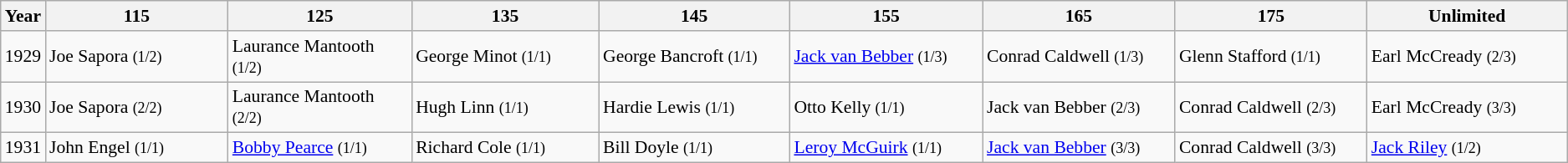<table class="wikitable sortable" style="font-size: 90%">
<tr>
<th>Year</th>
<th width=300>115</th>
<th width=275>125</th>
<th width=300>135</th>
<th width=300>145</th>
<th width=300>155</th>
<th width=300>165</th>
<th width=300>175</th>
<th width=300>Unlimited</th>
</tr>
<tr>
<td>1929</td>
<td>Joe Sapora <small>(1/2)</small></td>
<td>Laurance Mantooth <small>(1/2)</small></td>
<td>George Minot <small>(1/1)</small></td>
<td>George Bancroft <small>(1/1)</small></td>
<td><a href='#'>Jack van Bebber</a> <small>(1/3)</small></td>
<td>Conrad Caldwell <small>(1/3)</small></td>
<td>Glenn Stafford <small>(1/1)</small></td>
<td>Earl McCready <small>(2/3)</small></td>
</tr>
<tr>
<td>1930</td>
<td>Joe Sapora <small>(2/2)</small></td>
<td>Laurance Mantooth <small>(2/2)</small></td>
<td>Hugh Linn <small>(1/1)</small></td>
<td>Hardie Lewis <small>(1/1)</small></td>
<td>Otto Kelly <small>(1/1)</small></td>
<td>Jack van Bebber <small>(2/3)</small></td>
<td>Conrad Caldwell <small>(2/3)</small></td>
<td>Earl McCready <small>(3/3)</small></td>
</tr>
<tr>
<td>1931</td>
<td>John Engel <small>(1/1)</small></td>
<td><a href='#'>Bobby Pearce</a> <small>(1/1)</small></td>
<td>Richard Cole <small>(1/1)</small></td>
<td>Bill Doyle <small>(1/1)</small></td>
<td><a href='#'>Leroy McGuirk</a> <small>(1/1)</small></td>
<td><a href='#'>Jack van Bebber</a> <small>(3/3)</small></td>
<td>Conrad Caldwell <small>(3/3)</small></td>
<td><a href='#'>Jack Riley</a> <small>(1/2)</small></td>
</tr>
</table>
